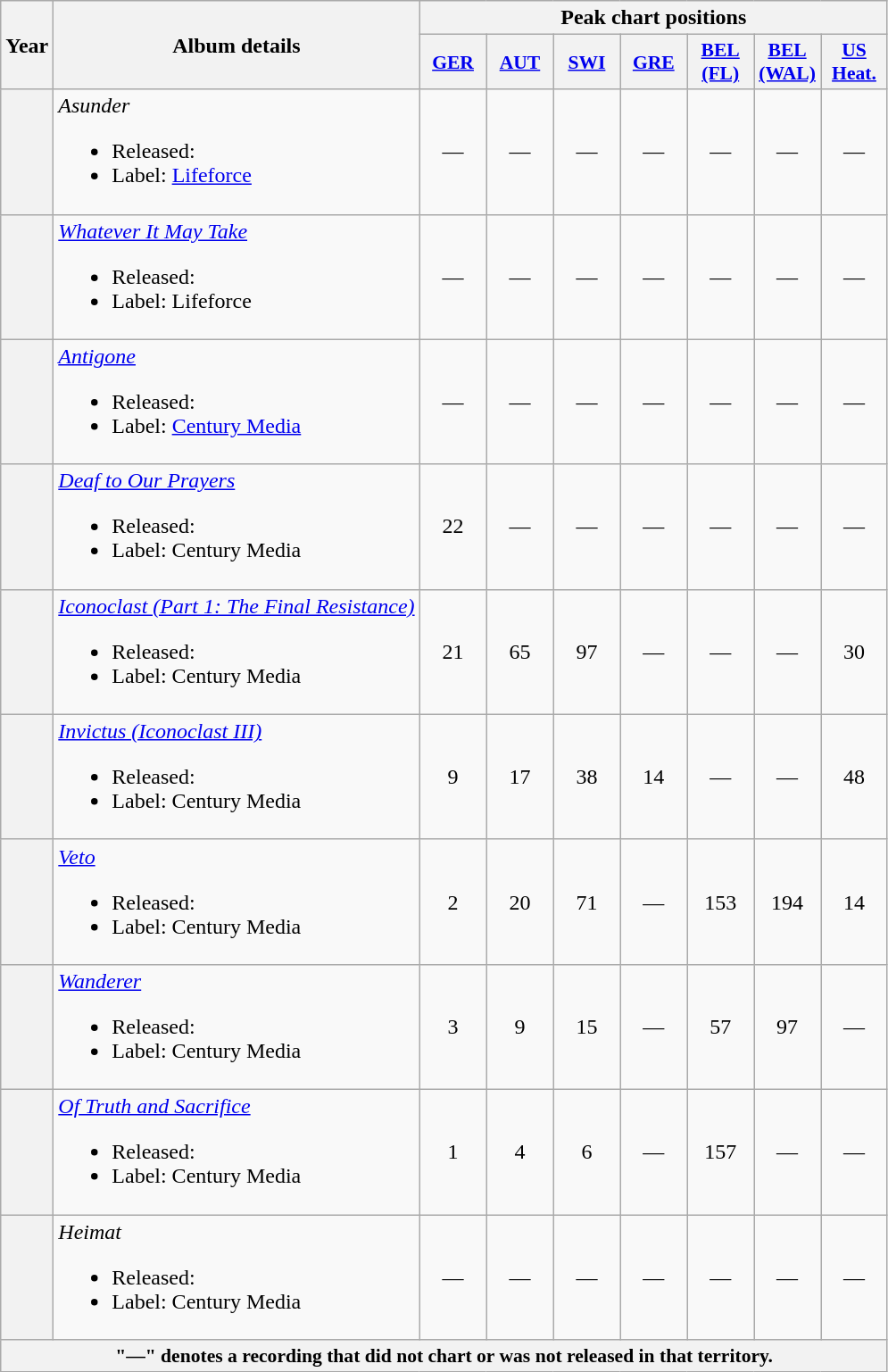<table class="wikitable plainrowheaders sortable"  style="text-align:center;">
<tr>
<th rowspan="2">Year</th>
<th rowspan="2">Album details</th>
<th class="unsortable" colspan="7">Peak chart positions</th>
</tr>
<tr>
<th style="width:3em;font-size:90%;" data-sort-type="number"><a href='#'>GER</a><br></th>
<th style="width:3em;font-size:90%;" data-sort-type="number"><a href='#'>AUT</a><br></th>
<th style="width:3em;font-size:90%;" data-sort-type="number"><a href='#'>SWI</a><br></th>
<th style="width:3em;font-size:90%;" data-sort-type="number"><a href='#'>GRE</a><br></th>
<th style="width:3em;font-size:90%;" data-sort-type="number"><a href='#'>BEL<br>(FL)</a><br></th>
<th style="width:3em;font-size:90%;" data-sort-type="number"><a href='#'>BEL<br>(WAL)</a><br></th>
<th style="width:3em;font-size:90%;" data-sort-type="number"><a href='#'>US<br>Heat.</a><br></th>
</tr>
<tr>
<th></th>
<td align=left><em>Asunder</em><br><ul><li>Released: </li><li>Label: <a href='#'>Lifeforce</a></li></ul></td>
<td>—</td>
<td>—</td>
<td>—</td>
<td>—</td>
<td>—</td>
<td>—</td>
<td>—</td>
</tr>
<tr>
<th></th>
<td align=left><em><a href='#'>Whatever It May Take</a></em><br><ul><li>Released: </li><li>Label: Lifeforce</li></ul></td>
<td>—</td>
<td>—</td>
<td>—</td>
<td>—</td>
<td>—</td>
<td>—</td>
<td>—</td>
</tr>
<tr>
<th></th>
<td align=left><em><a href='#'>Antigone</a></em><br><ul><li>Released: </li><li>Label: <a href='#'>Century Media</a></li></ul></td>
<td>—</td>
<td>—</td>
<td>—</td>
<td>—</td>
<td>—</td>
<td>—</td>
<td>—</td>
</tr>
<tr>
<th></th>
<td align=left><em><a href='#'>Deaf to Our Prayers</a></em><br><ul><li>Released: </li><li>Label: Century Media</li></ul></td>
<td>22</td>
<td>—</td>
<td>—</td>
<td>—</td>
<td>—</td>
<td>—</td>
<td>—</td>
</tr>
<tr>
<th></th>
<td align=left><em><a href='#'>Iconoclast (Part 1: The Final Resistance)</a></em><br><ul><li>Released: </li><li>Label: Century Media</li></ul></td>
<td>21</td>
<td>65</td>
<td>97</td>
<td>—</td>
<td>—</td>
<td>—</td>
<td>30</td>
</tr>
<tr>
<th></th>
<td align=left><em><a href='#'>Invictus (Iconoclast III)</a></em><br><ul><li>Released: </li><li>Label: Century Media</li></ul></td>
<td>9</td>
<td>17</td>
<td>38</td>
<td>14</td>
<td>—</td>
<td>—</td>
<td>48</td>
</tr>
<tr>
<th></th>
<td align=left><em><a href='#'>Veto</a></em><br><ul><li>Released: </li><li>Label: Century Media</li></ul></td>
<td>2</td>
<td>20</td>
<td>71</td>
<td>—</td>
<td>153</td>
<td>194</td>
<td>14</td>
</tr>
<tr>
<th></th>
<td align=left><em><a href='#'>Wanderer</a></em><br><ul><li>Released: </li><li>Label: Century Media</li></ul></td>
<td>3</td>
<td>9</td>
<td>15</td>
<td>—</td>
<td>57</td>
<td>97</td>
<td>—</td>
</tr>
<tr>
<th></th>
<td align=left><em><a href='#'>Of Truth and Sacrifice</a></em><br><ul><li>Released: </li><li>Label: Century Media</li></ul></td>
<td>1</td>
<td>4</td>
<td>6</td>
<td>—</td>
<td>157</td>
<td>—</td>
<td>—</td>
</tr>
<tr>
<th></th>
<td align=left><em>Heimat</em><br><ul><li>Released: </li><li>Label: Century Media</li></ul></td>
<td>—</td>
<td>—</td>
<td>—</td>
<td>—</td>
<td>—</td>
<td>—</td>
<td>—</td>
</tr>
<tr>
<th colspan="9" style="font-size:90%">"—" denotes a recording that did not chart or was not released in that territory.</th>
</tr>
</table>
